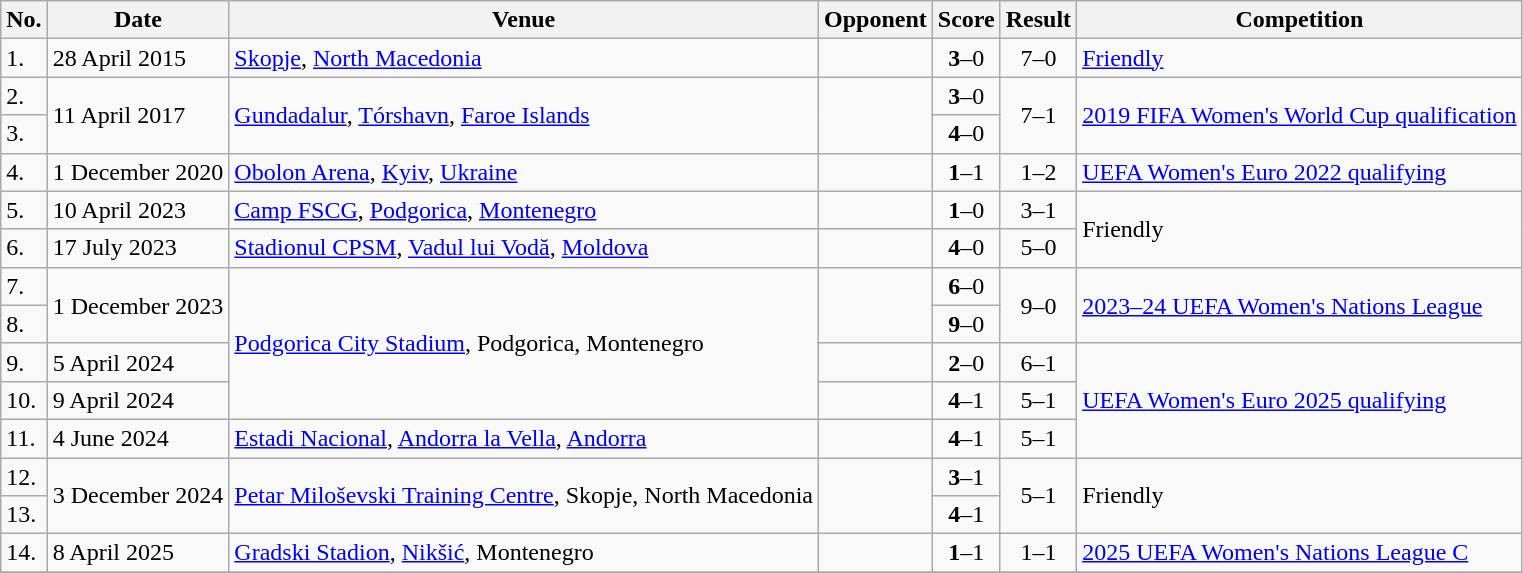<table class="wikitable">
<tr>
<th>No.</th>
<th>Date</th>
<th>Venue</th>
<th>Opponent</th>
<th>Score</th>
<th>Result</th>
<th>Competition</th>
</tr>
<tr>
<td>1.</td>
<td>28 April 2015</td>
<td><a href='#'>Skopje</a>, <a href='#'>North Macedonia</a></td>
<td></td>
<td align=center><strong>3</strong>–0</td>
<td align=center>7–0</td>
<td><a href='#'>Friendly</a></td>
</tr>
<tr>
<td>2.</td>
<td rowspan=2>11 April 2017</td>
<td rowspan=2><a href='#'>Gundadalur</a>, <a href='#'>Tórshavn</a>, <a href='#'>Faroe Islands</a></td>
<td rowspan=2></td>
<td align=center><strong>3</strong>–0</td>
<td rowspan=2 align=center>7–1</td>
<td rowspan=2><a href='#'>2019 FIFA Women's World Cup qualification</a></td>
</tr>
<tr>
<td>3.</td>
<td align=center><strong>4</strong>–0</td>
</tr>
<tr>
<td>4.</td>
<td>1 December 2020</td>
<td><a href='#'>Obolon Arena</a>, <a href='#'>Kyiv</a>, <a href='#'>Ukraine</a></td>
<td></td>
<td align=center><strong>1</strong>–1</td>
<td align=center>1–2</td>
<td><a href='#'>UEFA Women's Euro 2022 qualifying</a></td>
</tr>
<tr>
<td>5.</td>
<td>10 April 2023</td>
<td><a href='#'>Camp FSCG</a>, <a href='#'>Podgorica</a>, <a href='#'>Montenegro</a></td>
<td></td>
<td align=center><strong>1</strong>–0</td>
<td align=center>3–1</td>
<td rowspan=2>Friendly</td>
</tr>
<tr>
<td>6.</td>
<td>17 July 2023</td>
<td><a href='#'>Stadionul CPSM</a>, <a href='#'>Vadul lui Vodă</a>, <a href='#'>Moldova</a></td>
<td></td>
<td align=center><strong>4</strong>–0</td>
<td align=center>5–0</td>
</tr>
<tr>
<td>7.</td>
<td rowspan=2>1 December 2023</td>
<td rowspan=4><a href='#'>Podgorica City Stadium</a>, Podgorica, Montenegro</td>
<td rowspan=2></td>
<td align=center><strong>6</strong>–0</td>
<td rowspan=2 align=center>9–0</td>
<td rowspan=2><a href='#'>2023–24 UEFA Women's Nations League</a></td>
</tr>
<tr>
<td>8.</td>
<td align=center><strong>9</strong>–0</td>
</tr>
<tr>
<td>9.</td>
<td>5 April 2024</td>
<td></td>
<td align=center><strong>2</strong>–0</td>
<td align=center>6–1</td>
<td rowspan=3><a href='#'>UEFA Women's Euro 2025 qualifying</a></td>
</tr>
<tr>
<td>10.</td>
<td>9 April 2024</td>
<td></td>
<td align=center><strong>4</strong>–1</td>
<td align=center>5–1</td>
</tr>
<tr>
<td>11.</td>
<td>4 June 2024</td>
<td><a href='#'>Estadi Nacional</a>, <a href='#'>Andorra la Vella</a>, <a href='#'>Andorra</a></td>
<td></td>
<td align=center><strong>4</strong>–1</td>
<td align=center>5–1</td>
</tr>
<tr>
<td>12.</td>
<td rowspan=2>3 December 2024</td>
<td rowspan=2><a href='#'>Petar Miloševski Training Centre</a>, Skopje, North Macedonia</td>
<td rowspan=2></td>
<td align=center><strong>3</strong>–1</td>
<td rowspan=2 align=center>5–1</td>
<td rowspan=2>Friendly</td>
</tr>
<tr>
<td>13.</td>
<td align=center><strong>4</strong>–1</td>
</tr>
<tr>
<td>14.</td>
<td>8 April 2025</td>
<td><a href='#'>Gradski Stadion</a>, <a href='#'>Nikšić</a>, Montenegro</td>
<td></td>
<td align=center><strong>1</strong>–1</td>
<td align=center>1–1</td>
<td><a href='#'>2025 UEFA Women's Nations League C</a></td>
</tr>
<tr>
</tr>
</table>
